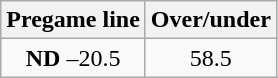<table class="wikitable">
<tr align="center">
<th style=>Pregame line</th>
<th style=>Over/under</th>
</tr>
<tr align="center">
<td><strong>ND</strong> –20.5</td>
<td>58.5</td>
</tr>
</table>
